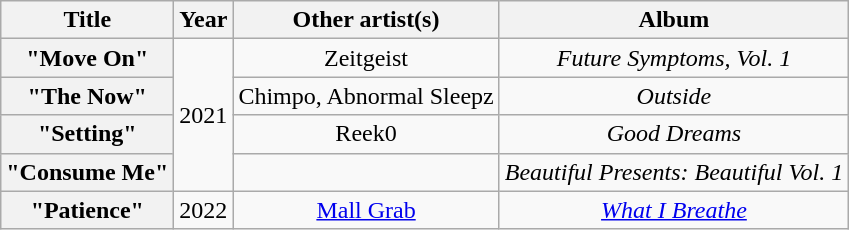<table class="wikitable plainrowheaders" style="text-align:center;">
<tr>
<th scope="col">Title</th>
<th scope="col">Year</th>
<th scope="col">Other artist(s)</th>
<th scope="col">Album</th>
</tr>
<tr>
<th scope="row">"Move On"</th>
<td rowspan="4">2021</td>
<td>Zeitgeist</td>
<td><em>Future Symptoms, Vol. 1</em></td>
</tr>
<tr>
<th scope="row">"The Now"</th>
<td>Chimpo, Abnormal Sleepz</td>
<td><em>Outside</em></td>
</tr>
<tr>
<th scope="row">"Setting"</th>
<td>Reek0</td>
<td><em>Good Dreams</em></td>
</tr>
<tr>
<th scope="row">"Consume Me"</th>
<td></td>
<td><em>Beautiful Presents: Beautiful Vol. 1</em></td>
</tr>
<tr>
<th scope="row">"Patience"</th>
<td>2022</td>
<td><a href='#'>Mall Grab</a></td>
<td><em><a href='#'>What I Breathe</a></em></td>
</tr>
</table>
